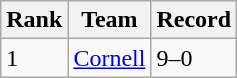<table class="wikitable">
<tr>
<th>Rank</th>
<th>Team</th>
<th>Record</th>
</tr>
<tr>
<td>1</td>
<td><a href='#'>Cornell</a></td>
<td>9–0</td>
</tr>
</table>
